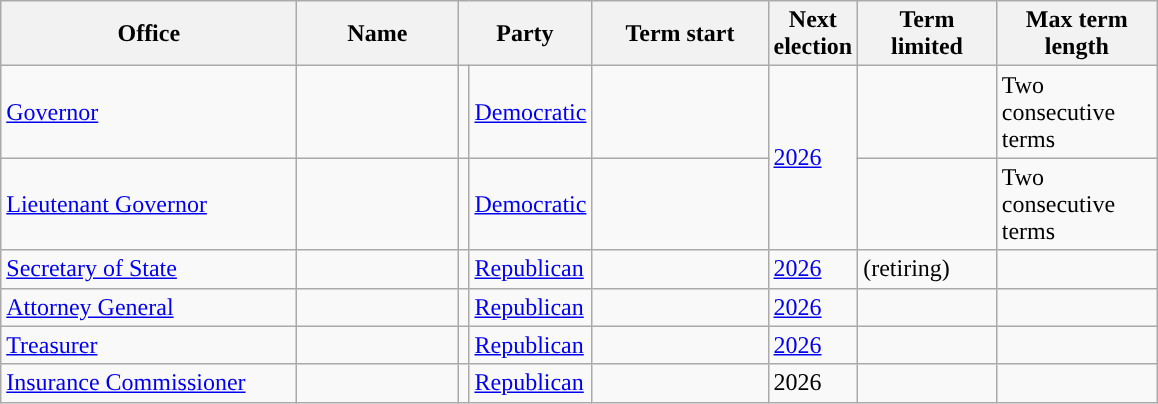<table class="sortable wikitable">
<tr>
<th scope="col" width=190>Office</th>
<th scope="col" width=100>Name</th>
<th scope="col" width=75 colspan=2>Party</th>
<th scope="col" width=110>Term start</th>
<th scope="col" width=50>Next election</th>
<th scope="col" width=85>Term limited</th>
<th scope="col" width=100>Max term length</th>
</tr>
<tr>
<td><a href='#'>Governor</a></td>
<td></td>
<td style="background-color:"></td>
<td><a href='#'>Democratic</a></td>
<td></td>
<td rowspan=2><a href='#'>2026</a></td>
<td></td>
<td>Two consecutive terms</td>
</tr>
<tr>
<td><a href='#'>Lieutenant Governor</a></td>
<td></td>
<td style="background-color:"></td>
<td><a href='#'>Democratic</a></td>
<td></td>
<td></td>
<td>Two consecutive terms</td>
</tr>
<tr>
<td><a href='#'>Secretary of State</a></td>
<td></td>
<td style="background-color:"></td>
<td><a href='#'>Republican</a></td>
<td></td>
<td><a href='#'>2026</a></td>
<td> (retiring)</td>
<td></td>
</tr>
<tr>
<td><a href='#'>Attorney General</a></td>
<td></td>
<td style="background-color:"></td>
<td><a href='#'>Republican</a></td>
<td></td>
<td><a href='#'>2026</a></td>
<td></td>
<td></td>
</tr>
<tr>
<td><a href='#'>Treasurer</a></td>
<td></td>
<td style="background-color:"></td>
<td><a href='#'>Republican</a></td>
<td></td>
<td><a href='#'>2026</a></td>
<td></td>
<td></td>
</tr>
<tr>
<td><a href='#'>Insurance Commissioner</a></td>
<td></td>
<td style="background-color:"></td>
<td><a href='#'>Republican</a></td>
<td></td>
<td>2026</td>
<td></td>
<td></td>
</tr>
</table>
